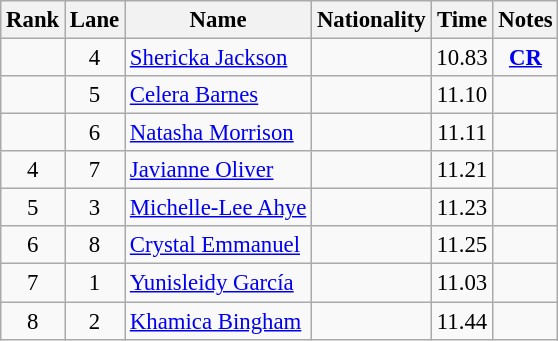<table class="wikitable sortable" style="text-align:center;font-size:95%">
<tr>
<th>Rank</th>
<th>Lane</th>
<th>Name</th>
<th>Nationality</th>
<th>Time</th>
<th>Notes</th>
</tr>
<tr>
<td></td>
<td>4</td>
<td align=left><a href='#'>Shericka Jackson</a></td>
<td align=left></td>
<td>10.83</td>
<td><strong><a href='#'>CR</a></strong></td>
</tr>
<tr>
<td></td>
<td>5</td>
<td align=left><a href='#'>Celera Barnes</a></td>
<td align=left></td>
<td>11.10</td>
<td></td>
</tr>
<tr>
<td></td>
<td>6</td>
<td align=left><a href='#'>Natasha Morrison</a></td>
<td align=left></td>
<td>11.11</td>
<td></td>
</tr>
<tr>
<td>4</td>
<td>7</td>
<td align=left><a href='#'>Javianne Oliver</a></td>
<td align=left></td>
<td>11.21</td>
<td></td>
</tr>
<tr>
<td>5</td>
<td>3</td>
<td align=left><a href='#'>Michelle-Lee Ahye</a></td>
<td align=left></td>
<td>11.23</td>
<td></td>
</tr>
<tr>
<td>6</td>
<td>8</td>
<td align=left><a href='#'>Crystal Emmanuel</a></td>
<td align=left></td>
<td>11.25</td>
<td></td>
</tr>
<tr>
<td>7</td>
<td>1</td>
<td align=left><a href='#'>Yunisleidy García</a></td>
<td align=left></td>
<td>11.03</td>
<td></td>
</tr>
<tr>
<td>8</td>
<td>2</td>
<td align=left><a href='#'>Khamica Bingham</a></td>
<td align=left></td>
<td>11.44</td>
<td></td>
</tr>
</table>
